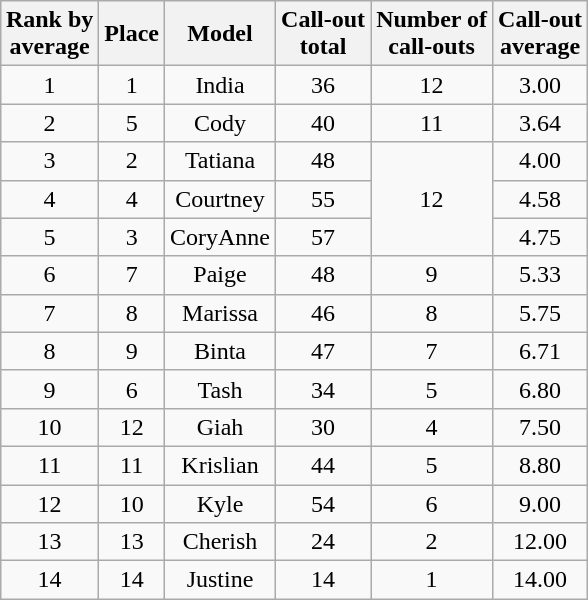<table class="wikitable sortable" style="margin:auto; text-align:center; white-space:nowrap">
<tr>
<th>Rank by<br>average</th>
<th>Place</th>
<th>Model</th>
<th>Call-out<br>total</th>
<th>Number of<br>call-outs</th>
<th>Call-out<br>average</th>
</tr>
<tr>
<td>1</td>
<td>1</td>
<td>India</td>
<td>36</td>
<td>12</td>
<td>3.00</td>
</tr>
<tr>
<td>2</td>
<td>5</td>
<td>Cody</td>
<td>40</td>
<td>11</td>
<td>3.64</td>
</tr>
<tr>
<td>3</td>
<td>2</td>
<td>Tatiana</td>
<td>48</td>
<td rowspan="3">12</td>
<td>4.00</td>
</tr>
<tr>
<td>4</td>
<td>4</td>
<td>Courtney</td>
<td>55</td>
<td>4.58</td>
</tr>
<tr>
<td>5</td>
<td>3</td>
<td>CoryAnne</td>
<td>57</td>
<td>4.75</td>
</tr>
<tr>
<td>6</td>
<td>7</td>
<td>Paige</td>
<td>48</td>
<td>9</td>
<td>5.33</td>
</tr>
<tr>
<td>7</td>
<td>8</td>
<td>Marissa</td>
<td>46</td>
<td>8</td>
<td>5.75</td>
</tr>
<tr>
<td>8</td>
<td>9</td>
<td>Binta</td>
<td>47</td>
<td>7</td>
<td>6.71</td>
</tr>
<tr>
<td>9</td>
<td>6</td>
<td>Tash</td>
<td>34</td>
<td>5</td>
<td>6.80</td>
</tr>
<tr>
<td>10</td>
<td>12</td>
<td>Giah</td>
<td>30</td>
<td>4</td>
<td>7.50</td>
</tr>
<tr>
<td>11</td>
<td>11</td>
<td>Krislian</td>
<td>44</td>
<td>5</td>
<td>8.80</td>
</tr>
<tr>
<td>12</td>
<td>10</td>
<td>Kyle</td>
<td>54</td>
<td>6</td>
<td>9.00</td>
</tr>
<tr>
<td>13</td>
<td>13</td>
<td>Cherish</td>
<td>24</td>
<td>2</td>
<td>12.00</td>
</tr>
<tr>
<td>14</td>
<td>14</td>
<td>Justine</td>
<td>14</td>
<td>1</td>
<td>14.00</td>
</tr>
</table>
